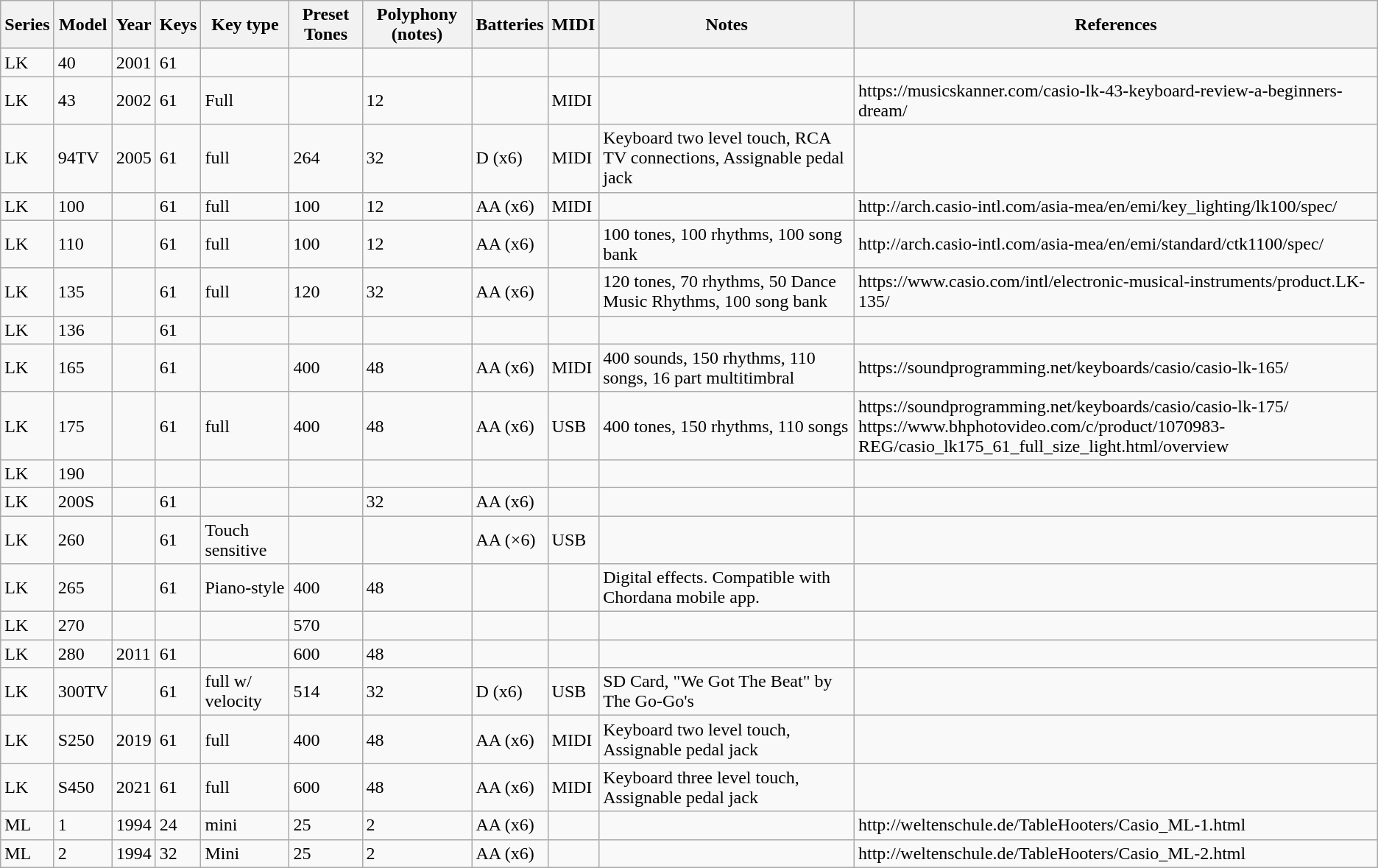<table class="wikitable sortable">
<tr>
<th>Series</th>
<th><strong>Model</strong></th>
<th><strong>Year</strong></th>
<th><strong>Keys</strong></th>
<th><strong>Key type</strong></th>
<th><strong>Preset Tones</strong></th>
<th><strong>Polyphony (notes)</strong></th>
<th><strong>Batteries</strong></th>
<th><strong>MIDI</strong></th>
<th><strong>Notes</strong></th>
<th><strong>References</strong></th>
</tr>
<tr>
<td>LK</td>
<td>40</td>
<td>2001</td>
<td>61</td>
<td></td>
<td></td>
<td></td>
<td></td>
<td></td>
<td></td>
<td></td>
</tr>
<tr>
<td>LK</td>
<td>43</td>
<td>2002</td>
<td>61</td>
<td>Full</td>
<td></td>
<td>12</td>
<td></td>
<td>MIDI</td>
<td></td>
<td>https://musicskanner.com/casio-lk-43-keyboard-review-a-beginners-dream/</td>
</tr>
<tr>
<td>LK</td>
<td>94TV</td>
<td>2005</td>
<td>61</td>
<td>full</td>
<td>264</td>
<td>32</td>
<td>D (x6)</td>
<td>MIDI</td>
<td>Keyboard two level touch, RCA TV connections, Assignable pedal jack</td>
<td></td>
</tr>
<tr>
<td>LK</td>
<td>100</td>
<td></td>
<td>61</td>
<td>full</td>
<td>100</td>
<td>12</td>
<td>AA (x6)</td>
<td>MIDI</td>
<td></td>
<td>http://arch.casio-intl.com/asia-mea/en/emi/key_lighting/lk100/spec/</td>
</tr>
<tr>
<td>LK</td>
<td>110</td>
<td></td>
<td>61</td>
<td>full</td>
<td>100</td>
<td>12</td>
<td>AA (x6)</td>
<td></td>
<td>100 tones, 100 rhythms, 100 song bank</td>
<td>http://arch.casio-intl.com/asia-mea/en/emi/standard/ctk1100/spec/</td>
</tr>
<tr>
<td>LK</td>
<td>135</td>
<td></td>
<td>61</td>
<td>full</td>
<td>120</td>
<td>32</td>
<td>AA (x6)</td>
<td></td>
<td>120 tones, 70 rhythms, 50 Dance Music Rhythms, 100 song bank</td>
<td>https://www.casio.com/intl/electronic-musical-instruments/product.LK-135/</td>
</tr>
<tr>
<td>LK</td>
<td>136</td>
<td></td>
<td>61</td>
<td></td>
<td></td>
<td></td>
<td></td>
<td></td>
<td></td>
<td></td>
</tr>
<tr>
<td>LK</td>
<td>165</td>
<td></td>
<td>61</td>
<td></td>
<td>400</td>
<td>48</td>
<td>AA (x6)</td>
<td>MIDI</td>
<td>400 sounds, 150 rhythms, 110 songs, 16 part multitimbral</td>
<td>https://soundprogramming.net/keyboards/casio/casio-lk-165/</td>
</tr>
<tr>
<td>LK</td>
<td>175</td>
<td></td>
<td>61</td>
<td>full</td>
<td>400</td>
<td>48</td>
<td>AA (x6)</td>
<td>USB</td>
<td>400 tones, 150 rhythms, 110 songs</td>
<td>https://soundprogramming.net/keyboards/casio/casio-lk-175/<br>https://www.bhphotovideo.com/c/product/1070983-REG/casio_lk175_61_full_size_light.html/overview</td>
</tr>
<tr>
<td>LK</td>
<td>190</td>
<td></td>
<td></td>
<td></td>
<td></td>
<td></td>
<td></td>
<td></td>
<td></td>
<td></td>
</tr>
<tr>
<td>LK</td>
<td>200S</td>
<td></td>
<td>61</td>
<td></td>
<td></td>
<td>32</td>
<td>AA (x6)</td>
<td></td>
<td></td>
<td></td>
</tr>
<tr>
<td>LK</td>
<td>260</td>
<td></td>
<td>61</td>
<td>Touch sensitive</td>
<td></td>
<td></td>
<td>AA (×6)</td>
<td>USB</td>
<td></td>
<td></td>
</tr>
<tr>
<td>LK</td>
<td>265</td>
<td></td>
<td>61</td>
<td>Piano-style</td>
<td>400</td>
<td>48</td>
<td></td>
<td></td>
<td>Digital effects. Compatible with Chordana mobile app.</td>
<td></td>
</tr>
<tr>
<td>LK</td>
<td>270</td>
<td></td>
<td></td>
<td></td>
<td>570</td>
<td></td>
<td></td>
<td></td>
<td></td>
<td></td>
</tr>
<tr>
<td>LK</td>
<td>280</td>
<td>2011</td>
<td>61</td>
<td></td>
<td>600</td>
<td>48</td>
<td></td>
<td></td>
<td></td>
<td></td>
</tr>
<tr>
<td>LK</td>
<td>300TV</td>
<td></td>
<td>61</td>
<td>full w/ velocity</td>
<td>514</td>
<td>32</td>
<td>D (x6)</td>
<td>USB</td>
<td>SD Card, "We Got The Beat" by The Go-Go's</td>
<td></td>
</tr>
<tr>
<td>LK</td>
<td>S250</td>
<td>2019</td>
<td>61</td>
<td>full</td>
<td>400</td>
<td>48</td>
<td>AA (x6)</td>
<td>MIDI</td>
<td>Keyboard two level touch, Assignable pedal jack</td>
<td></td>
</tr>
<tr>
<td>LK</td>
<td>S450</td>
<td>2021</td>
<td>61</td>
<td>full</td>
<td>600</td>
<td>48</td>
<td>AA (x6)</td>
<td>MIDI</td>
<td>Keyboard three level touch, Assignable pedal jack</td>
<td></td>
</tr>
<tr>
<td>ML</td>
<td>1</td>
<td>1994</td>
<td>24</td>
<td>mini</td>
<td>25</td>
<td>2</td>
<td>AA (x6)</td>
<td></td>
<td></td>
<td>http://weltenschule.de/TableHooters/Casio_ML-1.html</td>
</tr>
<tr>
<td>ML</td>
<td>2</td>
<td>1994</td>
<td>32</td>
<td>Mini</td>
<td>25</td>
<td>2</td>
<td>AA (x6)</td>
<td></td>
<td></td>
<td>http://weltenschule.de/TableHooters/Casio_ML-2.html</td>
</tr>
</table>
